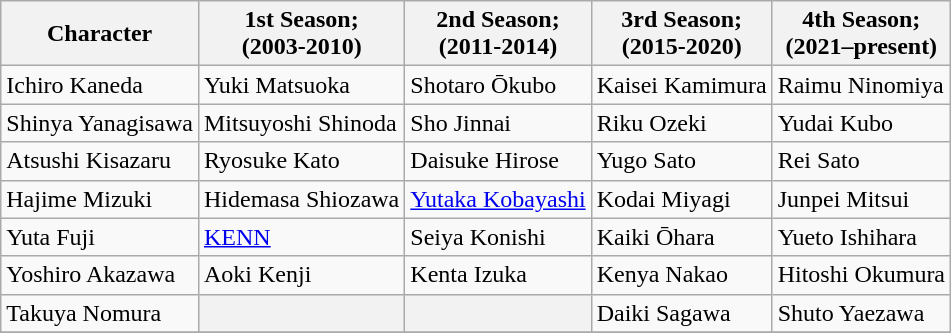<table class="wikitable">
<tr>
<th>Character</th>
<th>1st Season;<br>(2003-2010)</th>
<th>2nd Season;<br>(2011-2014)</th>
<th>3rd Season;<br>(2015-2020)</th>
<th>4th Season;<br>(2021–present)</th>
</tr>
<tr>
<td>Ichiro Kaneda</td>
<td>Yuki Matsuoka</td>
<td>Shotaro Ōkubo</td>
<td>Kaisei Kamimura</td>
<td>Raimu Ninomiya</td>
</tr>
<tr>
<td>Shinya Yanagisawa</td>
<td>Mitsuyoshi Shinoda</td>
<td>Sho Jinnai</td>
<td>Riku Ozeki</td>
<td>Yudai Kubo</td>
</tr>
<tr>
<td>Atsushi Kisazaru</td>
<td>Ryosuke Kato</td>
<td>Daisuke Hirose</td>
<td>Yugo Sato</td>
<td>Rei Sato</td>
</tr>
<tr>
<td>Hajime Mizuki</td>
<td>Hidemasa Shiozawa</td>
<td><a href='#'>Yutaka Kobayashi</a></td>
<td>Kodai Miyagi</td>
<td>Junpei Mitsui</td>
</tr>
<tr>
<td>Yuta Fuji</td>
<td><a href='#'>KENN</a></td>
<td>Seiya Konishi</td>
<td>Kaiki Ōhara</td>
<td>Yueto Ishihara</td>
</tr>
<tr>
<td>Yoshiro Akazawa</td>
<td>Aoki Kenji</td>
<td>Kenta Izuka</td>
<td>Kenya Nakao</td>
<td>Hitoshi Okumura</td>
</tr>
<tr>
<td>Takuya Nomura</td>
<th scope="row"></th>
<th scope="row"></th>
<td>Daiki Sagawa</td>
<td>Shuto Yaezawa</td>
</tr>
<tr>
</tr>
</table>
